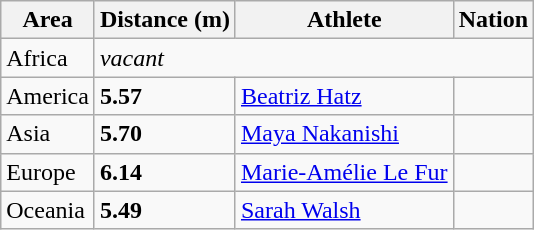<table class="wikitable">
<tr>
<th>Area</th>
<th>Distance (m)</th>
<th>Athlete</th>
<th>Nation</th>
</tr>
<tr>
<td>Africa</td>
<td colspan="3"><em>vacant</em></td>
</tr>
<tr>
<td>America</td>
<td><strong>5.57</strong></td>
<td><a href='#'>Beatriz Hatz</a></td>
<td></td>
</tr>
<tr>
<td>Asia</td>
<td><strong>5.70</strong></td>
<td><a href='#'>Maya Nakanishi</a></td>
<td></td>
</tr>
<tr>
<td>Europe</td>
<td><strong>6.14</strong></td>
<td><a href='#'>Marie-Amélie Le Fur</a></td>
<td></td>
</tr>
<tr>
<td>Oceania</td>
<td><strong>5.49</strong></td>
<td><a href='#'>Sarah Walsh</a></td>
<td></td>
</tr>
</table>
